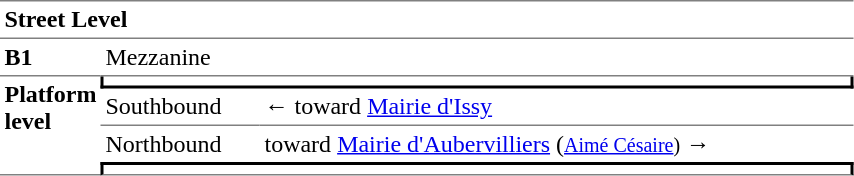<table cellspacing="0" cellpadding="3" border="0">
<tr>
<td colspan="3" data-darkreader-inline-border-top="" data-darkreader-inline-border-bottom="" style="border-bottom:solid 1px gray;border-top:solid 1px gray;" width="50" valign="top"><strong>Street Level</strong></td>
</tr>
<tr>
<td data-darkreader-inline-border-bottom="" style="border-bottom:solid 1px gray;" width="50" valign="top"><strong>B1</strong></td>
<td colspan="2" data-darkreader-inline-border-bottom="" style="border-bottom:solid 1px gray;" width="100" valign="top">Mezzanine</td>
</tr>
<tr>
<td rowspan="10" data-darkreader-inline-border-bottom="" style="border-bottom:solid 1px gray;" width="50" valign="top"><strong>Platform level</strong></td>
<td colspan="2" data-darkreader-inline-border-bottom="" data-darkreader-inline-border-left="" data-darkreader-inline-border-right="" style="border-right:solid 2px black;border-left:solid 2px black;border-bottom:solid 2px black;text-align:center;"></td>
</tr>
<tr>
<td data-darkreader-inline-border-bottom="" style="border-bottom:solid 1px gray;" width="100">Southbound</td>
<td data-darkreader-inline-border-bottom="" style="border-bottom:solid 1px gray;" width="390">←   toward <a href='#'>Mairie d'Issy</a> </td>
</tr>
<tr>
<td>Northbound</td>
<td>   toward <a href='#'>Mairie d'Aubervilliers</a> (<small><a href='#'>Aimé Césaire</a>)</small> →</td>
</tr>
<tr>
<td colspan="2" data-darkreader-inline-border-bottom="" data-darkreader-inline-border-left="" data-darkreader-inline-border-right="" data-darkreader-inline-border-top="" style="border-top:solid 2px black;border-right:solid 2px black;border-left:solid 2px black;border-bottom:solid 1px gray;text-align:center;"></td>
</tr>
</table>
